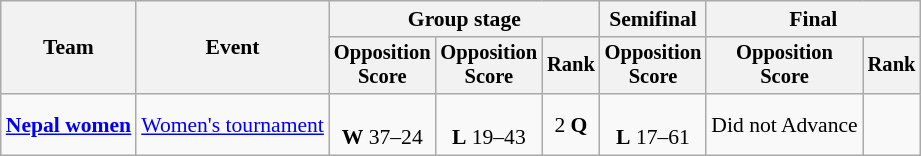<table class=wikitable style=font-size:90%;text-align:center>
<tr>
<th rowspan=2>Team</th>
<th rowspan=2>Event</th>
<th colspan=3>Group stage</th>
<th>Semifinal</th>
<th colspan=2>Final</th>
</tr>
<tr style=font-size:95%>
<th>Opposition<br>Score</th>
<th>Opposition<br>Score</th>
<th>Rank</th>
<th>Opposition<br>Score</th>
<th>Opposition<br>Score</th>
<th>Rank</th>
</tr>
<tr>
<td align=left><strong><a href='#'>Nepal women</a></strong></td>
<td align=left><a href='#'>Women's tournament</a></td>
<td><br><strong>W</strong> 37–24</td>
<td><br><strong>L</strong> 19–43</td>
<td>2 <strong>Q</strong></td>
<td><br><strong>L</strong> 17–61</td>
<td>Did not Advance</td>
<td></td>
</tr>
</table>
